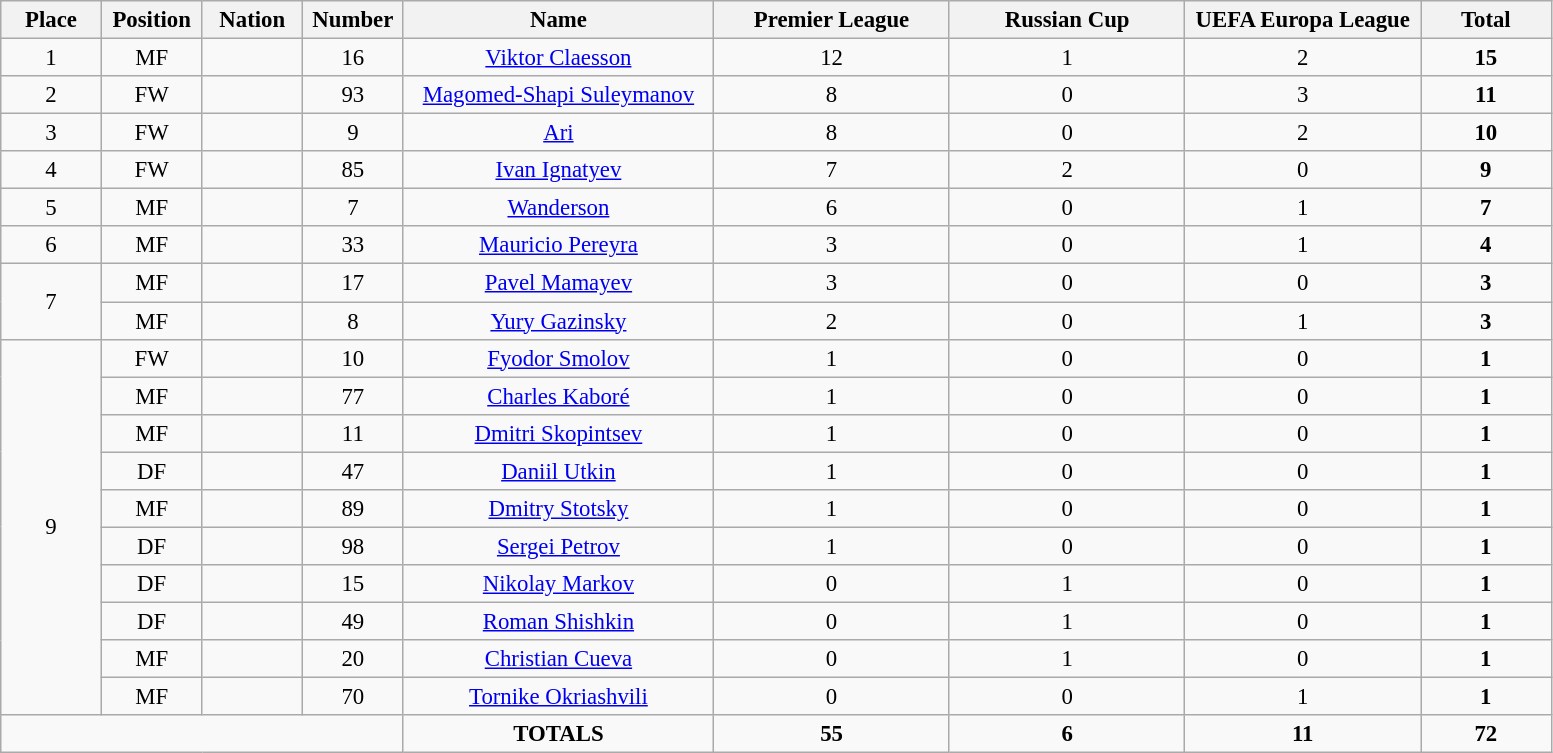<table class="wikitable" style="font-size: 95%; text-align: center;">
<tr>
<th width=60>Place</th>
<th width=60>Position</th>
<th width=60>Nation</th>
<th width=60>Number</th>
<th width=200>Name</th>
<th width=150>Premier League</th>
<th width=150>Russian Cup</th>
<th width=150>UEFA Europa League</th>
<th width=80>Total</th>
</tr>
<tr>
<td>1</td>
<td>MF</td>
<td></td>
<td>16</td>
<td><a href='#'>Viktor Claesson</a></td>
<td>12</td>
<td>1</td>
<td>2</td>
<td><strong>15</strong></td>
</tr>
<tr>
<td>2</td>
<td>FW</td>
<td></td>
<td>93</td>
<td><a href='#'>Magomed-Shapi Suleymanov</a></td>
<td>8</td>
<td>0</td>
<td>3</td>
<td><strong>11</strong></td>
</tr>
<tr>
<td>3</td>
<td>FW</td>
<td></td>
<td>9</td>
<td><a href='#'>Ari</a></td>
<td>8</td>
<td>0</td>
<td>2</td>
<td><strong>10</strong></td>
</tr>
<tr>
<td>4</td>
<td>FW</td>
<td></td>
<td>85</td>
<td><a href='#'>Ivan Ignatyev</a></td>
<td>7</td>
<td>2</td>
<td>0</td>
<td><strong>9</strong></td>
</tr>
<tr>
<td>5</td>
<td>MF</td>
<td></td>
<td>7</td>
<td><a href='#'>Wanderson</a></td>
<td>6</td>
<td>0</td>
<td>1</td>
<td><strong>7</strong></td>
</tr>
<tr>
<td>6</td>
<td>MF</td>
<td></td>
<td>33</td>
<td><a href='#'>Mauricio Pereyra</a></td>
<td>3</td>
<td>0</td>
<td>1</td>
<td><strong>4</strong></td>
</tr>
<tr>
<td rowspan="2">7</td>
<td>MF</td>
<td></td>
<td>17</td>
<td><a href='#'>Pavel Mamayev</a></td>
<td>3</td>
<td>0</td>
<td>0</td>
<td><strong>3</strong></td>
</tr>
<tr>
<td>MF</td>
<td></td>
<td>8</td>
<td><a href='#'>Yury Gazinsky</a></td>
<td>2</td>
<td>0</td>
<td>1</td>
<td><strong>3</strong></td>
</tr>
<tr>
<td rowspan="10">9</td>
<td>FW</td>
<td></td>
<td>10</td>
<td><a href='#'>Fyodor Smolov</a></td>
<td>1</td>
<td>0</td>
<td>0</td>
<td><strong>1</strong></td>
</tr>
<tr>
<td>MF</td>
<td></td>
<td>77</td>
<td><a href='#'>Charles Kaboré</a></td>
<td>1</td>
<td>0</td>
<td>0</td>
<td><strong>1</strong></td>
</tr>
<tr>
<td>MF</td>
<td></td>
<td>11</td>
<td><a href='#'>Dmitri Skopintsev</a></td>
<td>1</td>
<td>0</td>
<td>0</td>
<td><strong>1</strong></td>
</tr>
<tr>
<td>DF</td>
<td></td>
<td>47</td>
<td><a href='#'>Daniil Utkin</a></td>
<td>1</td>
<td>0</td>
<td>0</td>
<td><strong>1</strong></td>
</tr>
<tr>
<td>MF</td>
<td></td>
<td>89</td>
<td><a href='#'>Dmitry Stotsky</a></td>
<td>1</td>
<td>0</td>
<td>0</td>
<td><strong>1</strong></td>
</tr>
<tr>
<td>DF</td>
<td></td>
<td>98</td>
<td><a href='#'>Sergei Petrov</a></td>
<td>1</td>
<td>0</td>
<td>0</td>
<td><strong>1</strong></td>
</tr>
<tr>
<td>DF</td>
<td></td>
<td>15</td>
<td><a href='#'>Nikolay Markov</a></td>
<td>0</td>
<td>1</td>
<td>0</td>
<td><strong>1</strong></td>
</tr>
<tr>
<td>DF</td>
<td></td>
<td>49</td>
<td><a href='#'>Roman Shishkin</a></td>
<td>0</td>
<td>1</td>
<td>0</td>
<td><strong>1</strong></td>
</tr>
<tr>
<td>MF</td>
<td></td>
<td>20</td>
<td><a href='#'>Christian Cueva</a></td>
<td>0</td>
<td>1</td>
<td>0</td>
<td><strong>1</strong></td>
</tr>
<tr>
<td>MF</td>
<td></td>
<td>70</td>
<td><a href='#'>Tornike Okriashvili</a></td>
<td>0</td>
<td>0</td>
<td>1</td>
<td><strong>1</strong></td>
</tr>
<tr>
<td colspan="4"></td>
<td><strong>TOTALS</strong></td>
<td><strong>55</strong></td>
<td><strong>6</strong></td>
<td><strong>11</strong></td>
<td><strong>72</strong></td>
</tr>
</table>
